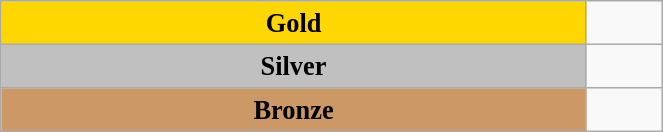<table class="wikitable" style=" text-align:center; font-size:110%;" width="35%">
<tr>
<td rowspan="1" bgcolor="gold"><strong>Gold</strong></td>
<td align=left></td>
</tr>
<tr>
<td rowspan="1" bgcolor="silver"><strong>Silver</strong></td>
<td align=left></td>
</tr>
<tr>
<td rowspan="1" bgcolor="#cc9966"><strong>Bronze</strong></td>
<td align=left></td>
</tr>
</table>
